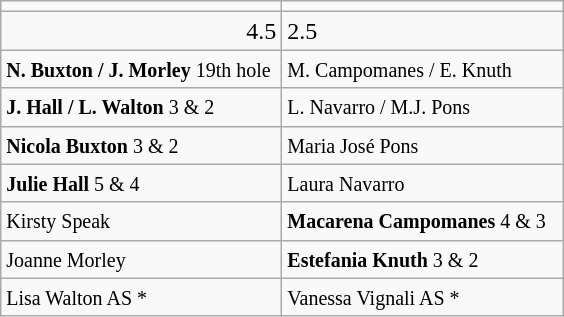<table class="wikitable">
<tr>
<td align="center" width="180"></td>
<td align="center" width="180"></td>
</tr>
<tr>
<td align="right">4.5</td>
<td>2.5</td>
</tr>
<tr>
<td><small><strong>N. Buxton / J. Morley</strong> 19th hole</small></td>
<td><small>M. Campomanes / E. Knuth</small></td>
</tr>
<tr>
<td><small><strong>J. Hall / L. Walton</strong> 3 & 2</small></td>
<td><small>L. Navarro / M.J. Pons</small></td>
</tr>
<tr>
<td><small><strong>Nicola Buxton</strong> 3 & 2</small></td>
<td><small>Maria José Pons</small></td>
</tr>
<tr>
<td><small><strong>Julie Hall</strong> 5 & 4</small></td>
<td><small>Laura Navarro</small></td>
</tr>
<tr>
<td><small>Kirsty Speak</small></td>
<td><small><strong>Macarena Campomanes</strong> 4 & 3</small></td>
</tr>
<tr>
<td><small>Joanne Morley</small></td>
<td><small><strong>Estefania Knuth</strong> 3 & 2</small></td>
</tr>
<tr>
<td><small>Lisa Walton AS *</small></td>
<td><small>Vanessa Vignali AS *</small></td>
</tr>
</table>
